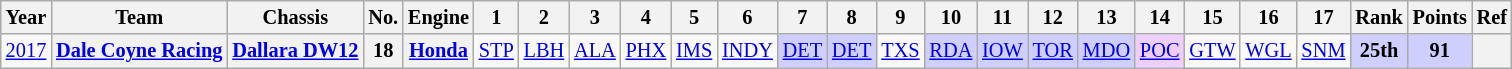<table class="wikitable" style="text-align:center; font-size:85%">
<tr>
<th>Year</th>
<th>Team</th>
<th>Chassis</th>
<th>No.</th>
<th>Engine</th>
<th>1</th>
<th>2</th>
<th>3</th>
<th>4</th>
<th>5</th>
<th>6</th>
<th>7</th>
<th>8</th>
<th>9</th>
<th>10</th>
<th>11</th>
<th>12</th>
<th>13</th>
<th>14</th>
<th>15</th>
<th>16</th>
<th>17</th>
<th>Rank</th>
<th>Points</th>
<th>Ref</th>
</tr>
<tr>
<td><a href='#'>2017</a></td>
<th nowrap><a href='#'>Dale Coyne Racing</a></th>
<th nowrap><a href='#'>Dallara DW12</a></th>
<th>18</th>
<th><a href='#'>Honda</a></th>
<td><a href='#'>STP</a></td>
<td><a href='#'>LBH</a></td>
<td><a href='#'>ALA</a></td>
<td><a href='#'>PHX</a></td>
<td><a href='#'>IMS</a></td>
<td><a href='#'>INDY</a></td>
<td style="background:#CFCFFF;"><a href='#'>DET</a><br></td>
<td style="background:#CFCFFF;"><a href='#'>DET</a><br></td>
<td><a href='#'>TXS</a></td>
<td style="background:#CFCFFF;"><a href='#'>RDA</a><br></td>
<td style="background:#CFCFFF;"><a href='#'>IOW</a><br></td>
<td style="background:#CFCFFF;"><a href='#'>TOR</a><br></td>
<td style="background:#CFCFFF;"><a href='#'>MDO</a><br></td>
<td style="background:#EFCFFF;"><a href='#'>POC</a><br></td>
<td><a href='#'>GTW</a></td>
<td><a href='#'>WGL</a></td>
<td><a href='#'>SNM</a></td>
<th style="background:#CFCFFF;">25th</th>
<th style="background:#CFCFFF;">91</th>
<th></th>
</tr>
</table>
